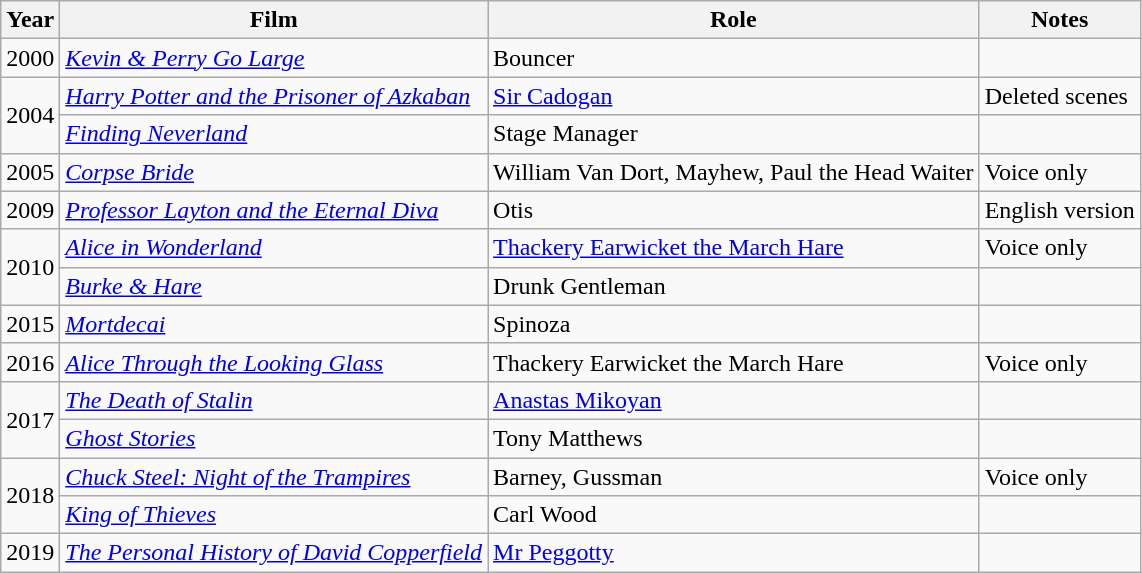<table class="wikitable sortable">
<tr>
<th>Year</th>
<th>Film</th>
<th>Role</th>
<th>Notes</th>
</tr>
<tr>
<td>2000</td>
<td><em><a href='#'>Kevin & Perry Go Large</a></em></td>
<td>Bouncer</td>
<td></td>
</tr>
<tr>
<td rowspan="2">2004</td>
<td><em><a href='#'>Harry Potter and the Prisoner of Azkaban</a></em></td>
<td><a href='#'>Sir Cadogan</a></td>
<td>Deleted scenes</td>
</tr>
<tr>
<td><em><a href='#'>Finding Neverland</a></em></td>
<td>Stage Manager</td>
<td></td>
</tr>
<tr>
<td>2005</td>
<td><em><a href='#'>Corpse Bride</a></em></td>
<td>William Van Dort, Mayhew, Paul the Head Waiter</td>
<td>Voice only</td>
</tr>
<tr>
<td>2009</td>
<td><em><a href='#'>Professor Layton and the Eternal Diva</a></em></td>
<td>Otis</td>
<td>English version</td>
</tr>
<tr>
<td rowspan="2">2010</td>
<td><em><a href='#'>Alice in Wonderland</a></em></td>
<td><a href='#'>Thackery Earwicket the March Hare</a></td>
<td>Voice only</td>
</tr>
<tr>
<td><em><a href='#'>Burke & Hare</a></em></td>
<td>Drunk Gentleman</td>
<td></td>
</tr>
<tr>
<td>2015</td>
<td><em><a href='#'>Mortdecai</a></em></td>
<td>Spinoza</td>
<td></td>
</tr>
<tr>
<td>2016</td>
<td><em><a href='#'>Alice Through the Looking Glass</a></em></td>
<td>Thackery Earwicket the March Hare</td>
<td>Voice only</td>
</tr>
<tr>
<td rowspan="2">2017</td>
<td><em><a href='#'>The Death of Stalin</a></em></td>
<td><a href='#'>Anastas Mikoyan</a></td>
<td></td>
</tr>
<tr>
<td><em><a href='#'>Ghost Stories</a></em></td>
<td>Tony Matthews</td>
<td></td>
</tr>
<tr>
<td rowspan="2">2018</td>
<td><em><a href='#'>Chuck Steel: Night of the Trampires</a></em></td>
<td>Barney, Gussman</td>
<td>Voice only</td>
</tr>
<tr>
<td><em><a href='#'>King of Thieves</a></em></td>
<td>Carl Wood</td>
<td></td>
</tr>
<tr>
<td>2019</td>
<td><em><a href='#'>The Personal History of David Copperfield</a></em></td>
<td><a href='#'>Mr Peggotty</a></td>
<td></td>
</tr>
</table>
